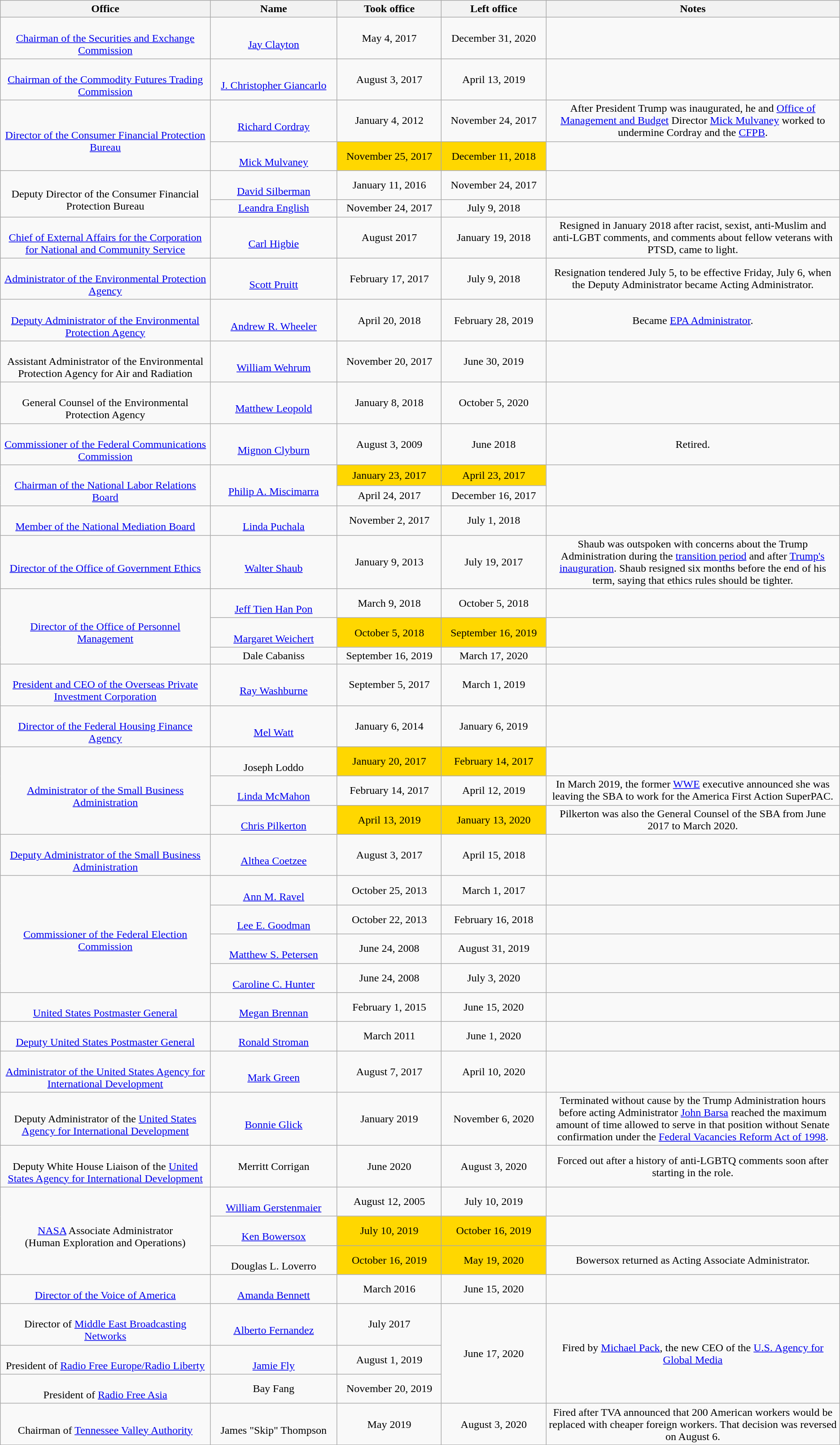<table class="wikitable sortable" style="text-align:center">
<tr>
<th width="25%" data-sort-type="text">Office</th>
<th data-sort-type="text">Name</th>
<th data-sort-type="date">Took office</th>
<th data-sort-type="date">Left office</th>
<th width="35%">Notes</th>
</tr>
<tr>
<td><br><a href='#'>Chairman of the Securities and Exchange Commission</a></td>
<td><br><a href='#'>Jay Clayton</a></td>
<td>May 4, 2017</td>
<td>December 31, 2020</td>
<td></td>
</tr>
<tr>
<td><br><a href='#'>Chairman of the Commodity Futures Trading Commission</a></td>
<td><br><a href='#'>J. Christopher Giancarlo</a></td>
<td>August 3, 2017</td>
<td>April 13, 2019</td>
<td></td>
</tr>
<tr>
<td rowspan="2"><br><a href='#'>Director of the Consumer Financial Protection Bureau</a></td>
<td><br><a href='#'>Richard Cordray</a></td>
<td>January 4, 2012</td>
<td>November 24, 2017</td>
<td>After President Trump was inaugurated, he and <a href='#'>Office of Management and Budget</a> Director <a href='#'>Mick Mulvaney</a> worked to undermine Cordray and the <a href='#'>CFPB</a>.</td>
</tr>
<tr>
<td><br><a href='#'>Mick Mulvaney</a></td>
<td style="background:gold">November 25, 2017</td>
<td style="background:gold">December 11, 2018</td>
<td></td>
</tr>
<tr>
<td rowspan="2"><br>Deputy Director of the Consumer Financial Protection Bureau</td>
<td><br><a href='#'>David Silberman</a></td>
<td>January 11, 2016</td>
<td>November 24, 2017</td>
<td></td>
</tr>
<tr>
<td><a href='#'>Leandra English</a></td>
<td>November 24, 2017</td>
<td>July 9, 2018</td>
<td></td>
</tr>
<tr>
<td><br><a href='#'>Chief of External Affairs for the Corporation for National and Community Service</a></td>
<td><br><a href='#'>Carl Higbie</a></td>
<td>August 2017</td>
<td>January 19, 2018</td>
<td>Resigned in January 2018 after racist, sexist, anti-Muslim and anti-LGBT comments, and comments about fellow veterans with PTSD, came to light.</td>
</tr>
<tr>
<td><br><a href='#'>Administrator of the Environmental Protection Agency</a></td>
<td><br><a href='#'>Scott Pruitt</a></td>
<td>February 17, 2017</td>
<td>July 9, 2018</td>
<td>Resignation tendered July 5, to be effective Friday, July 6, when the Deputy Administrator became Acting Administrator.</td>
</tr>
<tr>
<td><br><a href='#'>Deputy Administrator of the Environmental Protection Agency</a></td>
<td><br><a href='#'>Andrew R. Wheeler</a></td>
<td>April 20, 2018</td>
<td>February 28, 2019</td>
<td>Became <a href='#'>EPA Administrator</a>.</td>
</tr>
<tr>
<td><br>Assistant Administrator of the Environmental Protection Agency for Air and Radiation</td>
<td><br><a href='#'>William Wehrum</a></td>
<td>November 20, 2017</td>
<td>June 30, 2019</td>
<td></td>
</tr>
<tr>
<td><br>General Counsel of the Environmental Protection Agency</td>
<td><br><a href='#'>Matthew Leopold</a></td>
<td>January 8, 2018</td>
<td>October 5, 2020</td>
<td></td>
</tr>
<tr>
<td><br><a href='#'>Commissioner of the Federal Communications Commission</a></td>
<td><br><a href='#'>Mignon Clyburn</a></td>
<td>August 3, 2009</td>
<td>June 2018</td>
<td>Retired.</td>
</tr>
<tr>
<td rowspan="2"><br><a href='#'>Chairman of the National Labor Relations Board</a></td>
<td rowspan="2"><br><a href='#'>Philip A. Miscimarra</a></td>
<td style="background:gold">January 23, 2017</td>
<td style="background:gold">April 23, 2017</td>
<td rowspan="2"></td>
</tr>
<tr>
<td>April 24, 2017</td>
<td>December 16, 2017</td>
</tr>
<tr>
<td><br><a href='#'>Member of the National Mediation Board</a></td>
<td><br><a href='#'>Linda Puchala</a></td>
<td>November 2, 2017</td>
<td>July 1, 2018</td>
<td></td>
</tr>
<tr>
<td><br><a href='#'>Director of the Office of Government Ethics</a></td>
<td><br><a href='#'>Walter Shaub</a></td>
<td>January 9, 2013</td>
<td>July 19, 2017</td>
<td>Shaub was outspoken with concerns about the Trump Administration during the <a href='#'>transition period</a> and after <a href='#'>Trump's inauguration</a>. Shaub resigned six months before the end of his term, saying that ethics rules should be tighter.</td>
</tr>
<tr>
<td rowspan="3"><br><a href='#'>Director of the Office of Personnel Management</a></td>
<td><br><a href='#'>Jeff Tien Han Pon</a></td>
<td>March 9, 2018</td>
<td>October 5, 2018</td>
<td></td>
</tr>
<tr>
<td><br><a href='#'>Margaret Weichert</a></td>
<td style="background:gold">October 5, 2018</td>
<td style="background:gold">September 16, 2019</td>
<td></td>
</tr>
<tr>
<td>Dale Cabaniss</td>
<td>September 16, 2019</td>
<td>March 17, 2020</td>
<td></td>
</tr>
<tr>
<td><br><a href='#'>President and CEO of the Overseas Private Investment Corporation</a></td>
<td><br><a href='#'>Ray Washburne</a></td>
<td>September 5, 2017</td>
<td>March 1, 2019</td>
<td></td>
</tr>
<tr>
<td><br><a href='#'>Director of the Federal Housing Finance Agency</a></td>
<td><br><a href='#'>Mel Watt</a></td>
<td>January 6, 2014</td>
<td>January 6, 2019</td>
<td></td>
</tr>
<tr>
<td rowspan="3"><br><a href='#'>Administrator of the Small Business Administration</a></td>
<td><br>Joseph Loddo</td>
<td style="background:gold">January 20, 2017</td>
<td style="background:gold">February 14, 2017</td>
<td></td>
</tr>
<tr>
<td><br><a href='#'>Linda McMahon</a></td>
<td>February 14, 2017</td>
<td>April 12, 2019</td>
<td>In March 2019, the former <a href='#'>WWE</a> executive announced she was leaving the SBA to work for the America First Action SuperPAC.</td>
</tr>
<tr>
<td><br><a href='#'>Chris Pilkerton</a></td>
<td style="background:gold">April 13, 2019</td>
<td style="background:gold">January 13, 2020</td>
<td>Pilkerton was also the General Counsel of the SBA from June 2017 to March 2020.</td>
</tr>
<tr>
<td><br><a href='#'>Deputy Administrator of the Small Business Administration</a></td>
<td><br><a href='#'>Althea Coetzee</a></td>
<td>August 3, 2017</td>
<td>April 15, 2018</td>
<td></td>
</tr>
<tr>
<td rowspan="4"><br><a href='#'>Commissioner of the Federal Election Commission</a></td>
<td><br><a href='#'>Ann M. Ravel</a></td>
<td>October 25, 2013</td>
<td>March 1, 2017</td>
<td></td>
</tr>
<tr>
<td><br><a href='#'>Lee E. Goodman</a></td>
<td>October 22, 2013</td>
<td>February 16, 2018</td>
<td></td>
</tr>
<tr>
<td><br><a href='#'>Matthew S. Petersen</a></td>
<td>June 24, 2008</td>
<td>August 31, 2019</td>
<td></td>
</tr>
<tr>
<td><br><a href='#'>Caroline C. Hunter</a></td>
<td>June 24, 2008</td>
<td>July 3, 2020</td>
<td></td>
</tr>
<tr>
<td><br><a href='#'>United States Postmaster General</a></td>
<td><br><a href='#'>Megan Brennan</a></td>
<td>February 1, 2015</td>
<td>June 15, 2020</td>
<td></td>
</tr>
<tr>
<td><br><a href='#'>Deputy United States Postmaster General</a></td>
<td><br><a href='#'>Ronald Stroman</a></td>
<td>March 2011</td>
<td>June 1, 2020</td>
<td></td>
</tr>
<tr>
<td><br><a href='#'>Administrator of the United States Agency for International Development</a></td>
<td><br><a href='#'>Mark Green</a></td>
<td>August 7, 2017</td>
<td>April 10, 2020</td>
<td></td>
</tr>
<tr>
<td><br>Deputy Administrator of the <a href='#'>United States Agency for International Development</a></td>
<td><br><a href='#'>Bonnie Glick</a></td>
<td>January 2019</td>
<td>November 6, 2020</td>
<td>Terminated without cause by the Trump Administration hours before acting Administrator <a href='#'>John Barsa</a> reached the maximum amount of time allowed to serve in that position without Senate confirmation under the <a href='#'>Federal Vacancies Reform Act of 1998</a>.</td>
</tr>
<tr>
<td><br>Deputy White House Liaison of the <a href='#'>United States Agency for International Development</a></td>
<td>Merritt Corrigan</td>
<td>June 2020</td>
<td>August 3, 2020</td>
<td>Forced out after a history of anti-LGBTQ comments soon after starting in the role.</td>
</tr>
<tr>
<td rowspan="3"><br><a href='#'>NASA</a> Associate Administrator<br>(Human Exploration and Operations)</td>
<td><br><a href='#'>William Gerstenmaier</a></td>
<td>August 12, 2005</td>
<td>July 10, 2019</td>
<td></td>
</tr>
<tr>
<td><br><a href='#'>Ken Bowersox</a></td>
<td style="background:gold">July 10, 2019</td>
<td style="background:gold">October 16, 2019</td>
<td></td>
</tr>
<tr>
<td><br>Douglas L. Loverro</td>
<td style="background:gold">October 16, 2019</td>
<td style="background:gold">May 19, 2020</td>
<td>Bowersox returned as Acting Associate Administrator.</td>
</tr>
<tr>
<td><br><a href='#'>Director of the Voice of America</a></td>
<td><br><a href='#'>Amanda Bennett</a></td>
<td>March 2016</td>
<td>June 15, 2020</td>
<td></td>
</tr>
<tr>
<td><br>Director of <a href='#'>Middle East Broadcasting Networks</a></td>
<td><br><a href='#'>Alberto Fernandez</a></td>
<td>July 2017</td>
<td rowspan="3">June 17, 2020</td>
<td rowspan="3">Fired by <a href='#'>Michael Pack</a>, the new CEO of the <a href='#'>U.S. Agency for Global Media</a></td>
</tr>
<tr>
<td><br>President of <a href='#'>Radio Free Europe/Radio Liberty</a></td>
<td><br><a href='#'>Jamie Fly</a></td>
<td>August 1, 2019</td>
</tr>
<tr>
<td><br>President of <a href='#'>Radio Free Asia</a></td>
<td>Bay Fang</td>
<td>November 20, 2019</td>
</tr>
<tr>
<td><br>Chairman of <a href='#'>Tennessee Valley Authority</a></td>
<td><br>James "Skip" Thompson</td>
<td>May 2019</td>
<td>August 3, 2020</td>
<td>Fired after TVA announced that 200 American workers would be replaced with cheaper foreign workers. That decision was reversed on August 6.</td>
</tr>
<tr>
</tr>
</table>
